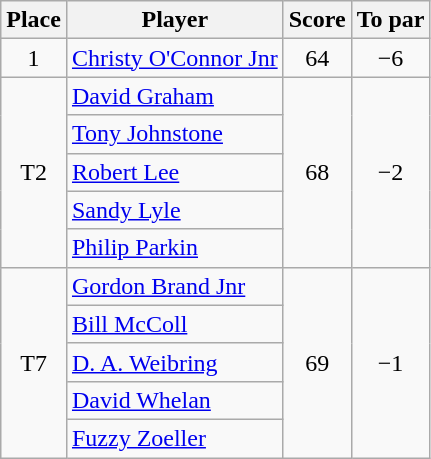<table class="wikitable">
<tr>
<th>Place</th>
<th>Player</th>
<th>Score</th>
<th>To par</th>
</tr>
<tr>
<td align=center>1</td>
<td> <a href='#'>Christy O'Connor Jnr</a></td>
<td align=center>64</td>
<td align=center>−6</td>
</tr>
<tr>
<td rowspan="5" align=center>T2</td>
<td> <a href='#'>David Graham</a></td>
<td rowspan="5" align=center>68</td>
<td rowspan="5" align=center>−2</td>
</tr>
<tr>
<td> <a href='#'>Tony Johnstone</a></td>
</tr>
<tr>
<td> <a href='#'>Robert Lee</a></td>
</tr>
<tr>
<td> <a href='#'>Sandy Lyle</a></td>
</tr>
<tr>
<td> <a href='#'>Philip Parkin</a></td>
</tr>
<tr>
<td rowspan="5" align=center>T7</td>
<td> <a href='#'>Gordon Brand Jnr</a></td>
<td rowspan="5" align=center>69</td>
<td rowspan="5" align=center>−1</td>
</tr>
<tr>
<td> <a href='#'>Bill McColl</a></td>
</tr>
<tr>
<td> <a href='#'>D. A. Weibring</a></td>
</tr>
<tr>
<td> <a href='#'>David Whelan</a></td>
</tr>
<tr>
<td> <a href='#'>Fuzzy Zoeller</a></td>
</tr>
</table>
